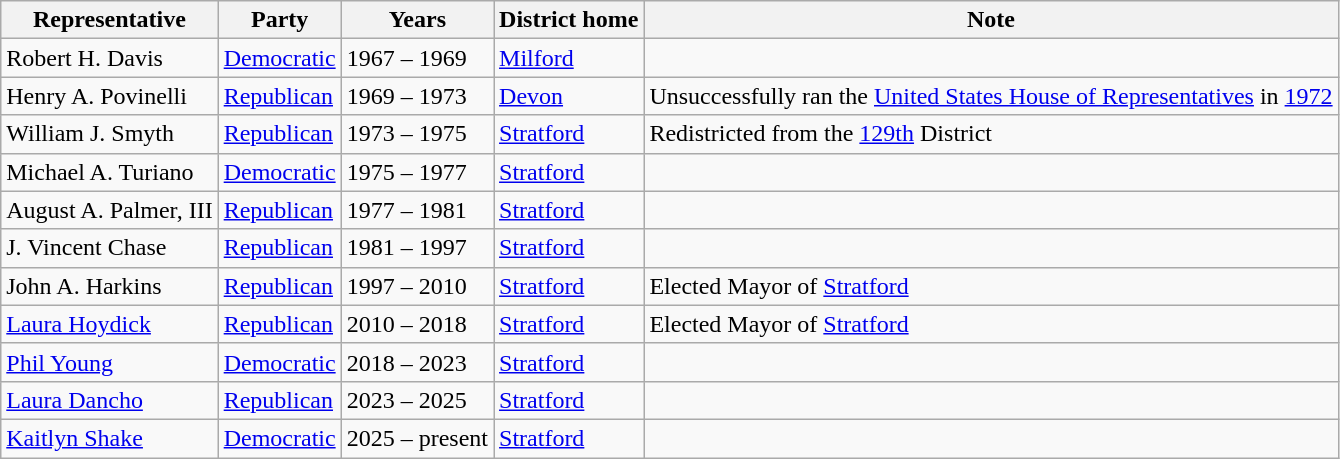<table class=wikitable>
<tr valign=bottom>
<th>Representative</th>
<th>Party</th>
<th>Years</th>
<th>District home</th>
<th>Note</th>
</tr>
<tr>
<td>Robert H. Davis</td>
<td><a href='#'>Democratic</a></td>
<td>1967 – 1969</td>
<td><a href='#'>Milford</a></td>
<td></td>
</tr>
<tr>
<td>Henry A. Povinelli</td>
<td><a href='#'>Republican</a></td>
<td>1969 – 1973</td>
<td><a href='#'>Devon</a></td>
<td>Unsuccessfully ran the <a href='#'>United States House of Representatives</a> in <a href='#'>1972</a></td>
</tr>
<tr>
<td>William J. Smyth</td>
<td><a href='#'>Republican</a></td>
<td>1973 – 1975</td>
<td><a href='#'>Stratford</a></td>
<td>Redistricted from the <a href='#'>129th</a> District</td>
</tr>
<tr>
<td>Michael A. Turiano</td>
<td><a href='#'>Democratic</a></td>
<td>1975 – 1977</td>
<td><a href='#'>Stratford</a></td>
<td></td>
</tr>
<tr>
<td>August A. Palmer, III</td>
<td><a href='#'>Republican</a></td>
<td>1977 – 1981</td>
<td><a href='#'>Stratford</a></td>
<td></td>
</tr>
<tr>
<td>J. Vincent Chase</td>
<td><a href='#'>Republican</a></td>
<td>1981 – 1997</td>
<td><a href='#'>Stratford</a></td>
<td></td>
</tr>
<tr>
<td>John A. Harkins</td>
<td><a href='#'>Republican</a></td>
<td>1997 – 2010</td>
<td><a href='#'>Stratford</a></td>
<td>Elected Mayor of <a href='#'>Stratford</a></td>
</tr>
<tr>
<td><a href='#'>Laura Hoydick</a></td>
<td><a href='#'>Republican</a></td>
<td>2010 – 2018</td>
<td><a href='#'>Stratford</a></td>
<td>Elected Mayor of <a href='#'>Stratford</a></td>
</tr>
<tr>
<td><a href='#'>Phil Young</a></td>
<td><a href='#'>Democratic</a></td>
<td>2018 – 2023</td>
<td><a href='#'>Stratford</a></td>
<td></td>
</tr>
<tr>
<td><a href='#'>Laura Dancho</a></td>
<td><a href='#'>Republican</a></td>
<td>2023 – 2025</td>
<td><a href='#'>Stratford</a></td>
<td></td>
</tr>
<tr>
<td><a href='#'>Kaitlyn Shake</a></td>
<td><a href='#'>Democratic</a></td>
<td>2025 – present</td>
<td><a href='#'>Stratford</a></td>
<td></td>
</tr>
</table>
